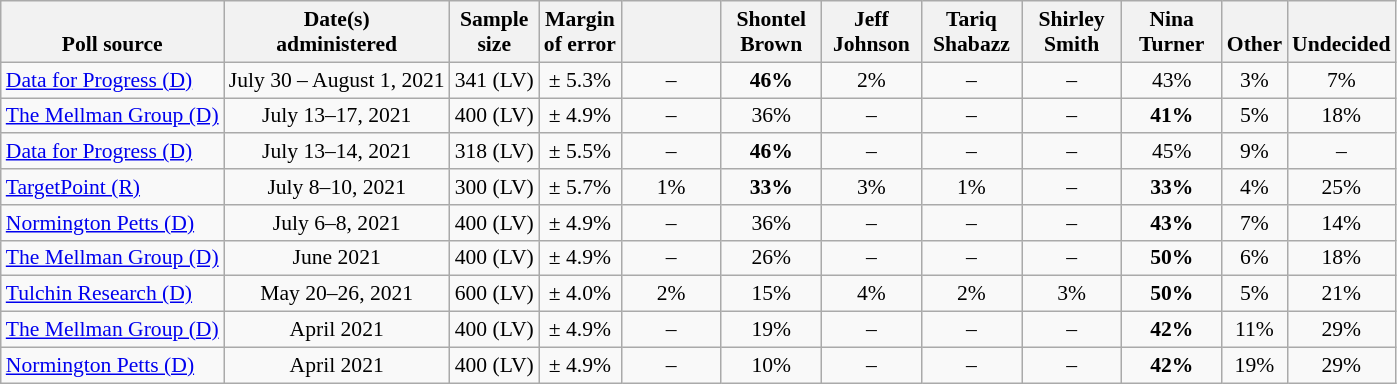<table class="wikitable" style="font-size:90%;text-align:center;">
<tr valign=bottom>
<th>Poll source</th>
<th>Date(s)<br>administered</th>
<th>Sample<br>size</th>
<th>Margin<br>of error</th>
<th style="width:60px;"><br></th>
<th style="width:60px;">Shontel<br>Brown</th>
<th style="width:60px;">Jeff<br>Johnson</th>
<th style="width:60px;">Tariq<br>Shabazz</th>
<th style="width:60px;">Shirley<br>Smith</th>
<th style="width:60px;">Nina<br>Turner</th>
<th>Other</th>
<th>Undecided</th>
</tr>
<tr>
<td style="text-align:left;"><a href='#'>Data for Progress (D)</a></td>
<td>July 30 – August 1, 2021</td>
<td>341 (LV)</td>
<td>± 5.3%</td>
<td>–</td>
<td><strong>46%</strong></td>
<td>2%</td>
<td>–</td>
<td>–</td>
<td>43%</td>
<td>3%</td>
<td>7%</td>
</tr>
<tr>
<td style="text-align:left;"><a href='#'>The Mellman Group (D)</a></td>
<td>July 13–17, 2021</td>
<td>400 (LV)</td>
<td>± 4.9%</td>
<td>–</td>
<td>36%</td>
<td>–</td>
<td>–</td>
<td>–</td>
<td><strong>41%</strong></td>
<td>5%</td>
<td>18%</td>
</tr>
<tr>
<td style="text-align:left;"><a href='#'>Data for Progress (D)</a></td>
<td>July 13–14, 2021</td>
<td>318 (LV)</td>
<td>± 5.5%</td>
<td>–</td>
<td><strong>46%</strong></td>
<td>–</td>
<td>–</td>
<td>–</td>
<td>45%</td>
<td>9%</td>
<td>–</td>
</tr>
<tr>
<td style="text-align:left;"><a href='#'>TargetPoint (R)</a></td>
<td>July 8–10, 2021</td>
<td>300 (LV)</td>
<td>± 5.7%</td>
<td>1%</td>
<td><strong>33%</strong></td>
<td>3%</td>
<td>1%</td>
<td>–</td>
<td><strong>33%</strong></td>
<td>4%</td>
<td>25%</td>
</tr>
<tr>
<td style="text-align:left;"><a href='#'>Normington Petts (D)</a></td>
<td>July 6–8, 2021</td>
<td>400 (LV)</td>
<td>± 4.9%</td>
<td>–</td>
<td>36%</td>
<td>–</td>
<td>–</td>
<td>–</td>
<td><strong>43%</strong></td>
<td>7%</td>
<td>14%</td>
</tr>
<tr>
<td style="text-align:left;"><a href='#'>The Mellman Group (D)</a></td>
<td>June 2021</td>
<td>400 (LV)</td>
<td>± 4.9%</td>
<td>–</td>
<td>26%</td>
<td>–</td>
<td>–</td>
<td>–</td>
<td><strong>50%</strong></td>
<td>6%</td>
<td>18%</td>
</tr>
<tr>
<td style="text-align:left;"><a href='#'>Tulchin Research (D)</a></td>
<td>May 20–26, 2021</td>
<td>600 (LV)</td>
<td>± 4.0%</td>
<td>2%</td>
<td>15%</td>
<td>4%</td>
<td>2%</td>
<td>3%</td>
<td><strong>50%</strong></td>
<td>5%</td>
<td>21%</td>
</tr>
<tr>
<td style="text-align:left;"><a href='#'>The Mellman Group (D)</a></td>
<td>April 2021</td>
<td>400 (LV)</td>
<td>± 4.9%</td>
<td>–</td>
<td>19%</td>
<td>–</td>
<td>–</td>
<td>–</td>
<td><strong>42%</strong></td>
<td>11%</td>
<td>29%</td>
</tr>
<tr>
<td style="text-align:left;"><a href='#'>Normington Petts (D)</a></td>
<td>April 2021</td>
<td>400 (LV)</td>
<td>± 4.9%</td>
<td>–</td>
<td>10%</td>
<td>–</td>
<td>–</td>
<td>–</td>
<td><strong>42%</strong></td>
<td>19%</td>
<td>29%</td>
</tr>
</table>
